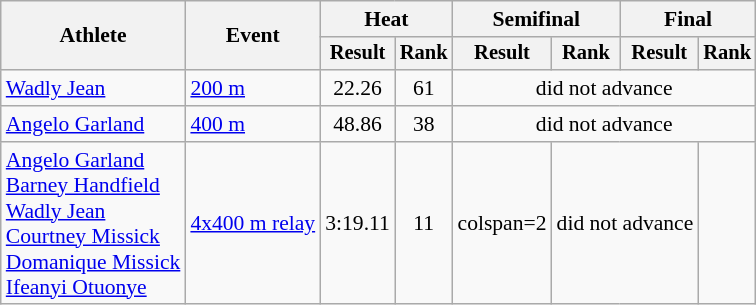<table class="wikitable" style="font-size:90%">
<tr>
<th rowspan=2>Athlete</th>
<th rowspan=2>Event</th>
<th colspan=2>Heat</th>
<th colspan=2>Semifinal</th>
<th colspan=2>Final</th>
</tr>
<tr style="font-size:95%">
<th>Result</th>
<th>Rank</th>
<th>Result</th>
<th>Rank</th>
<th>Result</th>
<th>Rank</th>
</tr>
<tr align=center>
<td align=left><a href='#'>Wadly Jean</a></td>
<td align=left><a href='#'>200 m</a></td>
<td>22.26</td>
<td>61</td>
<td colspan=4>did not advance</td>
</tr>
<tr align=center>
<td align=left><a href='#'>Angelo Garland</a></td>
<td align=left><a href='#'>400 m</a></td>
<td>48.86</td>
<td>38</td>
<td colspan=4>did not advance</td>
</tr>
<tr align=center>
<td align=left><a href='#'>Angelo Garland</a><br><a href='#'>Barney Handfield</a><br><a href='#'>Wadly Jean</a><br><a href='#'>Courtney Missick</a><br><a href='#'>Domanique Missick</a><br><a href='#'>Ifeanyi Otuonye</a></td>
<td align=left><a href='#'>4x400 m relay</a></td>
<td>3:19.11</td>
<td>11</td>
<td>colspan=2 </td>
<td colspan=2>did not advance</td>
</tr>
</table>
